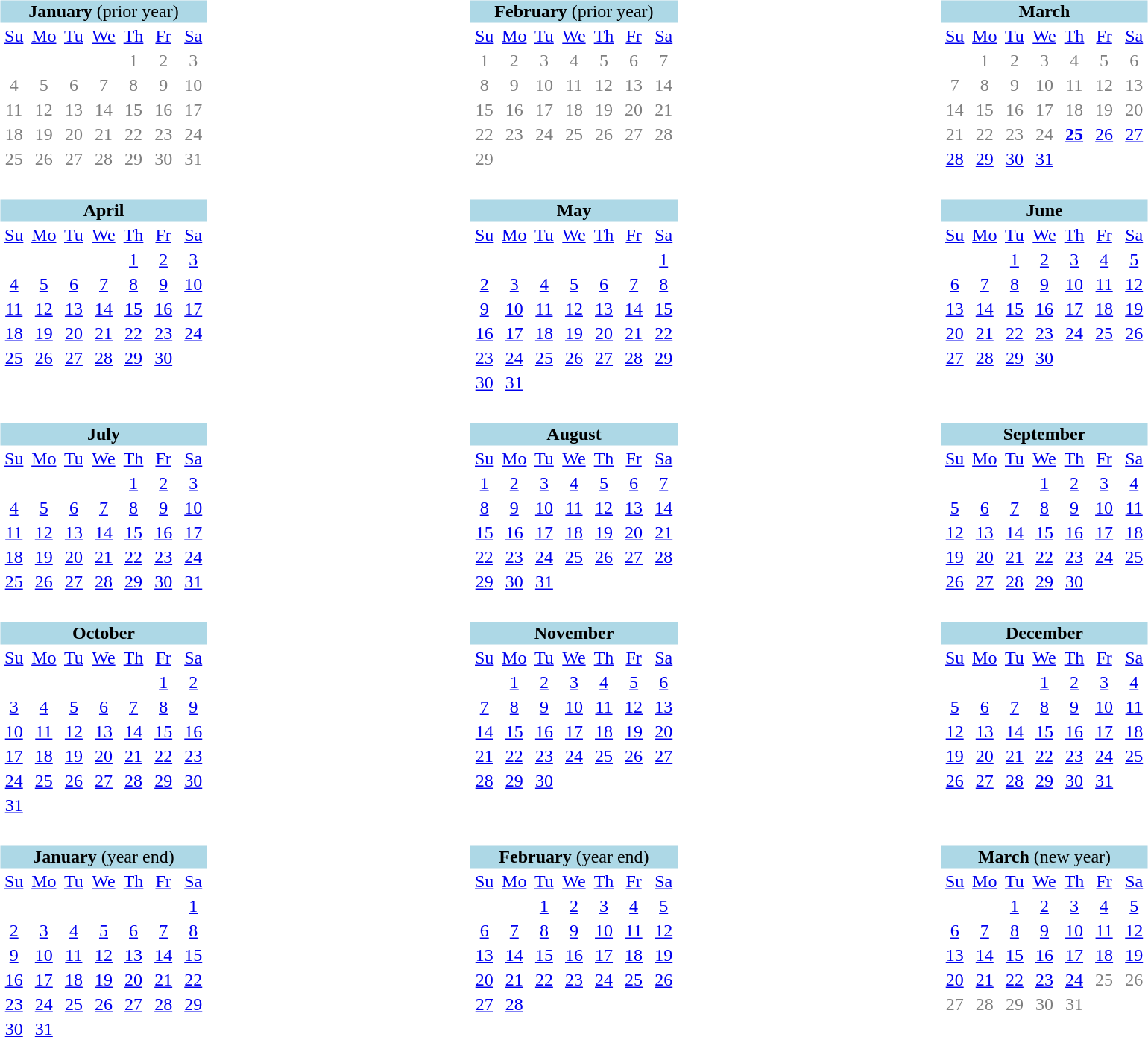<table width="100%" valign="top" style="text-align:center">
<tr>
<td valign="top" align="center"><br><table class="toccolours" style="margin-left: 1em; text-align:center;">
<tr style="background:lightblue;">
<td colspan="7"><strong>January</strong> (prior year)</td>
</tr>
<tr>
<td width="14%"><a href='#'>Su</a></td>
<td width="14%"><a href='#'>Mo</a></td>
<td width="14%"><a href='#'>Tu</a></td>
<td width="14%"><a href='#'>We</a></td>
<td width="14%"><a href='#'>Th</a></td>
<td width="14%"><a href='#'>Fr</a></td>
<td width="14%"><a href='#'>Sa</a></td>
</tr>
<tr style="color: gray;">
<td colspan="4"> </td>
<td>1</td>
<td>2</td>
<td>3</td>
</tr>
<tr style="color: gray;">
<td>4</td>
<td>5</td>
<td>6</td>
<td>7</td>
<td>8</td>
<td>9</td>
<td>10</td>
</tr>
<tr style="color: gray;">
<td>11</td>
<td>12</td>
<td>13</td>
<td>14</td>
<td>15</td>
<td>16</td>
<td>17</td>
</tr>
<tr style="color: gray;">
<td>18</td>
<td>19</td>
<td>20</td>
<td>21</td>
<td>22</td>
<td>23</td>
<td>24</td>
</tr>
<tr style="color: gray;">
<td>25</td>
<td>26</td>
<td>27</td>
<td>28</td>
<td>29</td>
<td>30</td>
<td>31</td>
</tr>
</table>
</td>
<td valign="top" align="center"><br><table class="toccolours" style="margin-left:1em; text-align:center;">
<tr style="background:lightblue;">
<td colspan="7"><strong>February</strong> (prior year)</td>
</tr>
<tr>
<td width="14%"><a href='#'>Su</a></td>
<td width="14%"><a href='#'>Mo</a></td>
<td width="14%"><a href='#'>Tu</a></td>
<td width="14%"><a href='#'>We</a></td>
<td width="14%"><a href='#'>Th</a></td>
<td width="14%"><a href='#'>Fr</a></td>
<td width="14%"><a href='#'>Sa</a></td>
</tr>
<tr style="color: gray;">
<td>1</td>
<td>2</td>
<td>3</td>
<td>4</td>
<td>5</td>
<td>6</td>
<td>7</td>
</tr>
<tr style="color: gray;">
<td>8</td>
<td>9</td>
<td>10</td>
<td>11</td>
<td>12</td>
<td>13</td>
<td>14</td>
</tr>
<tr style="color: gray;">
<td>15</td>
<td>16</td>
<td>17</td>
<td>18</td>
<td>19</td>
<td>20</td>
<td>21</td>
</tr>
<tr style="color: gray;">
<td>22</td>
<td>23</td>
<td>24</td>
<td>25</td>
<td>26</td>
<td>27</td>
<td>28</td>
</tr>
<tr style="color: gray;">
<td>29</td>
<td colspan=6> </td>
</tr>
</table>
</td>
<td valign="top" align="center"><br><table class="toccolours" style="margin-left: 1em; text-align:center;">
<tr style="background:lightblue;">
<td colspan="7"><strong>March</strong></td>
</tr>
<tr>
<td width="14%"><a href='#'>Su</a></td>
<td width="14%"><a href='#'>Mo</a></td>
<td width="14%"><a href='#'>Tu</a></td>
<td width="14%"><a href='#'>We</a></td>
<td width="14%"><a href='#'>Th</a></td>
<td width="14%"><a href='#'>Fr</a></td>
<td width="14%"><a href='#'>Sa</a></td>
</tr>
<tr style="color: gray;">
<td> </td>
<td>1</td>
<td>2</td>
<td>3</td>
<td>4</td>
<td>5</td>
<td>6</td>
</tr>
<tr style="color: gray;">
<td>7</td>
<td>8</td>
<td>9</td>
<td>10</td>
<td>11</td>
<td>12</td>
<td>13</td>
</tr>
<tr style="color: gray;">
<td>14</td>
<td>15</td>
<td>16</td>
<td>17</td>
<td>18</td>
<td>19</td>
<td>20</td>
</tr>
<tr style="color: gray;">
<td>21</td>
<td>22</td>
<td>23</td>
<td>24</td>
<td><a href='#'><strong>25</strong></a></td>
<td><a href='#'>26</a></td>
<td><a href='#'>27</a></td>
</tr>
<tr style="color: gray;">
<td><a href='#'>28</a></td>
<td><a href='#'>29</a></td>
<td><a href='#'>30</a></td>
<td><a href='#'>31</a></td>
</tr>
</table>
</td>
</tr>
<tr>
<td valign="top" align="center"><br><table class="toccolours" style="margin-left: 1em; text-align:center;">
<tr style="background:lightblue;">
<td colspan="7"><strong>April</strong></td>
</tr>
<tr>
<td width="14%"><a href='#'>Su</a></td>
<td width="14%"><a href='#'>Mo</a></td>
<td width="14%"><a href='#'>Tu</a></td>
<td width="14%"><a href='#'>We</a></td>
<td width="14%"><a href='#'>Th</a></td>
<td width="14%"><a href='#'>Fr</a></td>
<td width="14%"><a href='#'>Sa</a></td>
</tr>
<tr>
<td colspan=4> </td>
<td><a href='#'>1</a></td>
<td><a href='#'>2</a></td>
<td><a href='#'>3</a></td>
</tr>
<tr>
<td><a href='#'>4</a></td>
<td><a href='#'>5</a></td>
<td><a href='#'>6</a></td>
<td><a href='#'>7</a></td>
<td><a href='#'>8</a></td>
<td><a href='#'>9</a></td>
<td><a href='#'>10</a></td>
</tr>
<tr>
<td><a href='#'>11</a></td>
<td><a href='#'>12</a></td>
<td><a href='#'>13</a></td>
<td><a href='#'>14</a></td>
<td><a href='#'>15</a></td>
<td><a href='#'>16</a></td>
<td><a href='#'>17</a></td>
</tr>
<tr>
<td><a href='#'>18</a></td>
<td><a href='#'>19</a></td>
<td><a href='#'>20</a></td>
<td><a href='#'>21</a></td>
<td><a href='#'>22</a></td>
<td><a href='#'>23</a></td>
<td><a href='#'>24</a></td>
</tr>
<tr>
<td><a href='#'>25</a></td>
<td><a href='#'>26</a></td>
<td><a href='#'>27</a></td>
<td><a href='#'>28</a></td>
<td><a href='#'>29</a></td>
<td><a href='#'>30</a></td>
</tr>
</table>
</td>
<td valign="top" align="center"><br><table class="toccolours" style="margin-left: 1em; text-align:center;">
<tr style="background:lightblue;">
<td colspan="7"><strong>May</strong></td>
</tr>
<tr>
<td width="14%"><a href='#'>Su</a></td>
<td width="14%"><a href='#'>Mo</a></td>
<td width="14%"><a href='#'>Tu</a></td>
<td width="14%"><a href='#'>We</a></td>
<td width="14%"><a href='#'>Th</a></td>
<td width="14%"><a href='#'>Fr</a></td>
<td width="14%"><a href='#'>Sa</a></td>
</tr>
<tr>
<td colspan=6> </td>
<td><a href='#'>1</a></td>
</tr>
<tr>
<td><a href='#'>2</a></td>
<td><a href='#'>3</a></td>
<td><a href='#'>4</a></td>
<td><a href='#'>5</a></td>
<td><a href='#'>6</a></td>
<td><a href='#'>7</a></td>
<td><a href='#'>8</a></td>
</tr>
<tr>
<td><a href='#'>9</a></td>
<td><a href='#'>10</a></td>
<td><a href='#'>11</a></td>
<td><a href='#'>12</a></td>
<td><a href='#'>13</a></td>
<td><a href='#'>14</a></td>
<td><a href='#'>15</a></td>
</tr>
<tr>
<td><a href='#'>16</a></td>
<td><a href='#'>17</a></td>
<td><a href='#'>18</a></td>
<td><a href='#'>19</a></td>
<td><a href='#'>20</a></td>
<td><a href='#'>21</a></td>
<td><a href='#'>22</a></td>
</tr>
<tr>
<td><a href='#'>23</a></td>
<td><a href='#'>24</a></td>
<td><a href='#'>25</a></td>
<td><a href='#'>26</a></td>
<td><a href='#'>27</a></td>
<td><a href='#'>28</a></td>
<td><a href='#'>29</a></td>
</tr>
<tr>
<td><a href='#'>30</a></td>
<td><a href='#'>31</a></td>
</tr>
</table>
</td>
<td valign="top" align="center"><br><table class="toccolours" style="margin-left: 1em; text-align:center;">
<tr style="background:lightblue;">
<td colspan="7"><strong>June</strong></td>
</tr>
<tr>
<td width="14%"><a href='#'>Su</a></td>
<td width="14%"><a href='#'>Mo</a></td>
<td width="14%"><a href='#'>Tu</a></td>
<td width="14%"><a href='#'>We</a></td>
<td width="14%"><a href='#'>Th</a></td>
<td width="14%"><a href='#'>Fr</a></td>
<td width="14%"><a href='#'>Sa</a></td>
</tr>
<tr>
<td> </td>
<td> </td>
<td><a href='#'>1</a></td>
<td><a href='#'>2</a></td>
<td><a href='#'>3</a></td>
<td><a href='#'>4</a></td>
<td><a href='#'>5</a></td>
</tr>
<tr>
<td><a href='#'>6</a></td>
<td><a href='#'>7</a></td>
<td><a href='#'>8</a></td>
<td><a href='#'>9</a></td>
<td><a href='#'>10</a></td>
<td><a href='#'>11</a></td>
<td><a href='#'>12</a></td>
</tr>
<tr>
<td><a href='#'>13</a></td>
<td><a href='#'>14</a></td>
<td><a href='#'>15</a></td>
<td><a href='#'>16</a></td>
<td><a href='#'>17</a></td>
<td><a href='#'>18</a></td>
<td><a href='#'>19</a></td>
</tr>
<tr>
<td><a href='#'>20</a></td>
<td><a href='#'>21</a></td>
<td><a href='#'>22</a></td>
<td><a href='#'>23</a></td>
<td><a href='#'>24</a></td>
<td><a href='#'>25</a></td>
<td><a href='#'>26</a></td>
</tr>
<tr>
<td><a href='#'>27</a></td>
<td><a href='#'>28</a></td>
<td><a href='#'>29</a></td>
<td><a href='#'>30</a></td>
</tr>
</table>
</td>
</tr>
<tr>
<td valign="top" align="center"><br><table class="toccolours" style="margin-left: 1em; text-align:center;">
<tr style="background:lightblue;">
<td colspan="7"><strong>July</strong></td>
</tr>
<tr>
<td width="14%"><a href='#'>Su</a></td>
<td width="14%"><a href='#'>Mo</a></td>
<td width="14%"><a href='#'>Tu</a></td>
<td width="14%"><a href='#'>We</a></td>
<td width="14%"><a href='#'>Th</a></td>
<td width="14%"><a href='#'>Fr</a></td>
<td width="14%"><a href='#'>Sa</a></td>
</tr>
<tr>
<td colspan=4> </td>
<td><a href='#'>1</a></td>
<td><a href='#'>2</a></td>
<td><a href='#'>3</a></td>
</tr>
<tr>
<td><a href='#'>4</a></td>
<td><a href='#'>5</a></td>
<td><a href='#'>6</a></td>
<td><a href='#'>7</a></td>
<td><a href='#'>8</a></td>
<td><a href='#'>9</a></td>
<td><a href='#'>10</a></td>
</tr>
<tr>
<td><a href='#'>11</a></td>
<td><a href='#'>12</a></td>
<td><a href='#'>13</a></td>
<td><a href='#'>14</a></td>
<td><a href='#'>15</a></td>
<td><a href='#'>16</a></td>
<td><a href='#'>17</a></td>
</tr>
<tr>
<td><a href='#'>18</a></td>
<td><a href='#'>19</a></td>
<td><a href='#'>20</a></td>
<td><a href='#'>21</a></td>
<td><a href='#'>22</a></td>
<td><a href='#'>23</a></td>
<td><a href='#'>24</a></td>
</tr>
<tr>
<td><a href='#'>25</a></td>
<td><a href='#'>26</a></td>
<td><a href='#'>27</a></td>
<td><a href='#'>28</a></td>
<td><a href='#'>29</a></td>
<td><a href='#'>30</a></td>
<td><a href='#'>31</a></td>
</tr>
</table>
</td>
<td valign="top" align="center"><br><table class="toccolours" style="margin-left: 1em; text-align:center;">
<tr style="background:lightblue;">
<td colspan="7"><strong>August</strong></td>
</tr>
<tr>
<td width="14%"><a href='#'>Su</a></td>
<td width="14%"><a href='#'>Mo</a></td>
<td width="14%"><a href='#'>Tu</a></td>
<td width="14%"><a href='#'>We</a></td>
<td width="14%"><a href='#'>Th</a></td>
<td width="14%"><a href='#'>Fr</a></td>
<td width="14%"><a href='#'>Sa</a></td>
</tr>
<tr>
<td><a href='#'>1</a></td>
<td><a href='#'>2</a></td>
<td><a href='#'>3</a></td>
<td><a href='#'>4</a></td>
<td><a href='#'>5</a></td>
<td><a href='#'>6</a></td>
<td><a href='#'>7</a></td>
</tr>
<tr>
<td><a href='#'>8</a></td>
<td><a href='#'>9</a></td>
<td><a href='#'>10</a></td>
<td><a href='#'>11</a></td>
<td><a href='#'>12</a></td>
<td><a href='#'>13</a></td>
<td><a href='#'>14</a></td>
</tr>
<tr>
<td><a href='#'>15</a></td>
<td><a href='#'>16</a></td>
<td><a href='#'>17</a></td>
<td><a href='#'>18</a></td>
<td><a href='#'>19</a></td>
<td><a href='#'>20</a></td>
<td><a href='#'>21</a></td>
</tr>
<tr>
<td><a href='#'>22</a></td>
<td><a href='#'>23</a></td>
<td><a href='#'>24</a></td>
<td><a href='#'>25</a></td>
<td><a href='#'>26</a></td>
<td><a href='#'>27</a></td>
<td><a href='#'>28</a></td>
</tr>
<tr>
<td><a href='#'>29</a></td>
<td><a href='#'>30</a></td>
<td><a href='#'>31</a></td>
</tr>
</table>
</td>
<td valign="top" align="center"><br><table class="toccolours" style="margin-left: 1em; text-align:center;">
<tr style="background:lightblue;">
<td colspan="7"><strong>September</strong></td>
</tr>
<tr>
<td width="14%"><a href='#'>Su</a></td>
<td width="14%"><a href='#'>Mo</a></td>
<td width="14%"><a href='#'>Tu</a></td>
<td width="14%"><a href='#'>We</a></td>
<td width="14%"><a href='#'>Th</a></td>
<td width="14%"><a href='#'>Fr</a></td>
<td width="14%"><a href='#'>Sa</a></td>
</tr>
<tr>
<td colspan=3> </td>
<td><a href='#'>1</a></td>
<td><a href='#'>2</a></td>
<td><a href='#'>3</a></td>
<td><a href='#'>4</a></td>
</tr>
<tr>
<td><a href='#'>5</a></td>
<td><a href='#'>6</a></td>
<td><a href='#'>7</a></td>
<td><a href='#'>8</a></td>
<td><a href='#'>9</a></td>
<td><a href='#'>10</a></td>
<td><a href='#'>11</a></td>
</tr>
<tr>
<td><a href='#'>12</a></td>
<td><a href='#'>13</a></td>
<td><a href='#'>14</a></td>
<td><a href='#'>15</a></td>
<td><a href='#'>16</a></td>
<td><a href='#'>17</a></td>
<td><a href='#'>18</a></td>
</tr>
<tr>
<td><a href='#'>19</a></td>
<td><a href='#'>20</a></td>
<td><a href='#'>21</a></td>
<td><a href='#'>22</a></td>
<td><a href='#'>23</a></td>
<td><a href='#'>24</a></td>
<td><a href='#'>25</a></td>
</tr>
<tr>
<td><a href='#'>26</a></td>
<td><a href='#'>27</a></td>
<td><a href='#'>28</a></td>
<td><a href='#'>29</a></td>
<td><a href='#'>30</a></td>
</tr>
</table>
</td>
</tr>
<tr>
<td valign="top" align="center"><br><table class="toccolours" style="margin-left: 1em; text-align:center;">
<tr style="background:lightblue;">
<td colspan="7"><strong>October</strong></td>
</tr>
<tr>
<td width="14%"><a href='#'>Su</a></td>
<td width="14%"><a href='#'>Mo</a></td>
<td width="14%"><a href='#'>Tu</a></td>
<td width="14%"><a href='#'>We</a></td>
<td width="14%"><a href='#'>Th</a></td>
<td width="14%"><a href='#'>Fr</a></td>
<td width="14%"><a href='#'>Sa</a></td>
</tr>
<tr>
<td colspan=5> </td>
<td><a href='#'>1</a></td>
<td><a href='#'>2</a></td>
</tr>
<tr>
<td><a href='#'>3</a></td>
<td><a href='#'>4</a></td>
<td><a href='#'>5</a></td>
<td><a href='#'>6</a></td>
<td><a href='#'>7</a></td>
<td><a href='#'>8</a></td>
<td><a href='#'>9</a></td>
</tr>
<tr>
<td><a href='#'>10</a></td>
<td><a href='#'>11</a></td>
<td><a href='#'>12</a></td>
<td><a href='#'>13</a></td>
<td><a href='#'>14</a></td>
<td><a href='#'>15</a></td>
<td><a href='#'>16</a></td>
</tr>
<tr>
<td><a href='#'>17</a></td>
<td><a href='#'>18</a></td>
<td><a href='#'>19</a></td>
<td><a href='#'>20</a></td>
<td><a href='#'>21</a></td>
<td><a href='#'>22</a></td>
<td><a href='#'>23</a></td>
</tr>
<tr>
<td><a href='#'>24</a></td>
<td><a href='#'>25</a></td>
<td><a href='#'>26</a></td>
<td><a href='#'>27</a></td>
<td><a href='#'>28</a></td>
<td><a href='#'>29</a></td>
<td><a href='#'>30</a></td>
</tr>
<tr>
<td><a href='#'>31</a></td>
</tr>
</table>
</td>
<td valign="top" align="center"><br><table class="toccolours" style="margin-left: 1em; text-align:center;">
<tr style="background:lightblue;">
<td colspan="7"><strong>November</strong></td>
</tr>
<tr>
<td width="14%"><a href='#'>Su</a></td>
<td width="14%"><a href='#'>Mo</a></td>
<td width="14%"><a href='#'>Tu</a></td>
<td width="14%"><a href='#'>We</a></td>
<td width="14%"><a href='#'>Th</a></td>
<td width="14%"><a href='#'>Fr</a></td>
<td width="14%"><a href='#'>Sa</a></td>
</tr>
<tr>
<td> </td>
<td><a href='#'>1</a></td>
<td><a href='#'>2</a></td>
<td><a href='#'>3</a></td>
<td><a href='#'>4</a></td>
<td><a href='#'>5</a></td>
<td><a href='#'>6</a></td>
</tr>
<tr>
<td><a href='#'>7</a></td>
<td><a href='#'>8</a></td>
<td><a href='#'>9</a></td>
<td><a href='#'>10</a></td>
<td><a href='#'>11</a></td>
<td><a href='#'>12</a></td>
<td><a href='#'>13</a></td>
</tr>
<tr>
<td><a href='#'>14</a></td>
<td><a href='#'>15</a></td>
<td><a href='#'>16</a></td>
<td><a href='#'>17</a></td>
<td><a href='#'>18</a></td>
<td><a href='#'>19</a></td>
<td><a href='#'>20</a></td>
</tr>
<tr>
<td><a href='#'>21</a></td>
<td><a href='#'>22</a></td>
<td><a href='#'>23</a></td>
<td><a href='#'>24</a></td>
<td><a href='#'>25</a></td>
<td><a href='#'>26</a></td>
<td><a href='#'>27</a></td>
</tr>
<tr>
<td><a href='#'>28</a></td>
<td><a href='#'>29</a></td>
<td><a href='#'>30</a></td>
</tr>
</table>
</td>
<td valign="top" align="center"><br><table class="toccolours" style="margin-left: 1em; text-align:center;">
<tr style="background:lightblue;">
<td colspan="7"><strong>December</strong></td>
</tr>
<tr>
<td width="14%"><a href='#'>Su</a></td>
<td width="14%"><a href='#'>Mo</a></td>
<td width="14%"><a href='#'>Tu</a></td>
<td width="14%"><a href='#'>We</a></td>
<td width="14%"><a href='#'>Th</a></td>
<td width="14%"><a href='#'>Fr</a></td>
<td width="14%"><a href='#'>Sa</a></td>
</tr>
<tr>
<td colspan=3> </td>
<td><a href='#'>1</a></td>
<td><a href='#'>2</a></td>
<td><a href='#'>3</a></td>
<td><a href='#'>4</a></td>
</tr>
<tr>
<td><a href='#'>5</a></td>
<td><a href='#'>6</a></td>
<td><a href='#'>7</a></td>
<td><a href='#'>8</a></td>
<td><a href='#'>9</a></td>
<td><a href='#'>10</a></td>
<td><a href='#'>11</a></td>
</tr>
<tr>
<td><a href='#'>12</a></td>
<td><a href='#'>13</a></td>
<td><a href='#'>14</a></td>
<td><a href='#'>15</a></td>
<td><a href='#'>16</a></td>
<td><a href='#'>17</a></td>
<td><a href='#'>18</a></td>
</tr>
<tr>
<td><a href='#'>19</a></td>
<td><a href='#'>20</a></td>
<td><a href='#'>21</a></td>
<td><a href='#'>22</a></td>
<td><a href='#'>23</a></td>
<td><a href='#'>24</a></td>
<td><a href='#'>25</a></td>
</tr>
<tr>
<td><a href='#'>26</a></td>
<td><a href='#'>27</a></td>
<td><a href='#'>28</a></td>
<td><a href='#'>29</a></td>
<td><a href='#'>30</a></td>
<td><a href='#'>31</a></td>
</tr>
</table>
</td>
</tr>
<tr>
<td valign="top" align="center"><br><table class="toccolours" style="margin-left: 1em; text-align:center;">
<tr style="background:lightblue;">
<td colspan="7"><strong>January</strong> (year end)</td>
</tr>
<tr>
<td width="14%"><a href='#'>Su</a></td>
<td width="14%"><a href='#'>Mo</a></td>
<td width="14%"><a href='#'>Tu</a></td>
<td width="14%"><a href='#'>We</a></td>
<td width="14%"><a href='#'>Th</a></td>
<td width="14%"><a href='#'>Fr</a></td>
<td width="14%"><a href='#'>Sa</a></td>
</tr>
<tr>
<td colspan=6> </td>
<td><a href='#'>1</a></td>
</tr>
<tr>
<td><a href='#'>2</a></td>
<td><a href='#'>3</a></td>
<td><a href='#'>4</a></td>
<td><a href='#'>5</a></td>
<td><a href='#'>6</a></td>
<td><a href='#'>7</a></td>
<td><a href='#'>8</a></td>
</tr>
<tr>
<td><a href='#'>9</a></td>
<td><a href='#'>10</a></td>
<td><a href='#'>11</a></td>
<td><a href='#'>12</a></td>
<td><a href='#'>13</a></td>
<td><a href='#'>14</a></td>
<td><a href='#'>15</a></td>
</tr>
<tr>
<td><a href='#'>16</a></td>
<td><a href='#'>17</a></td>
<td><a href='#'>18</a></td>
<td><a href='#'>19</a></td>
<td><a href='#'>20</a></td>
<td><a href='#'>21</a></td>
<td><a href='#'>22</a></td>
</tr>
<tr>
<td><a href='#'>23</a></td>
<td><a href='#'>24</a></td>
<td><a href='#'>25</a></td>
<td><a href='#'>26</a></td>
<td><a href='#'>27</a></td>
<td><a href='#'>28</a></td>
<td><a href='#'>29</a></td>
</tr>
<tr>
<td><a href='#'>30</a></td>
<td><a href='#'>31</a></td>
</tr>
</table>
</td>
<td valign="top" align="center"><br><table class="toccolours" style="margin-left: 1em; text-align:center;">
<tr style="background:lightblue;">
<td colspan="7"><strong>February</strong> (year end)</td>
</tr>
<tr>
<td width="14%"><a href='#'>Su</a></td>
<td width="14%"><a href='#'>Mo</a></td>
<td width="14%"><a href='#'>Tu</a></td>
<td width="14%"><a href='#'>We</a></td>
<td width="14%"><a href='#'>Th</a></td>
<td width="14%"><a href='#'>Fr</a></td>
<td width="14%"><a href='#'>Sa</a></td>
</tr>
<tr>
<td> </td>
<td> </td>
<td><a href='#'>1</a></td>
<td><a href='#'>2</a></td>
<td><a href='#'>3</a></td>
<td><a href='#'>4</a></td>
<td><a href='#'>5</a></td>
</tr>
<tr>
<td><a href='#'>6</a></td>
<td><a href='#'>7</a></td>
<td><a href='#'>8</a></td>
<td><a href='#'>9</a></td>
<td><a href='#'>10</a></td>
<td><a href='#'>11</a></td>
<td><a href='#'>12</a></td>
</tr>
<tr>
<td><a href='#'>13</a></td>
<td><a href='#'>14</a></td>
<td><a href='#'>15</a></td>
<td><a href='#'>16</a></td>
<td><a href='#'>17</a></td>
<td><a href='#'>18</a></td>
<td><a href='#'>19</a></td>
</tr>
<tr>
<td><a href='#'>20</a></td>
<td><a href='#'>21</a></td>
<td><a href='#'>22</a></td>
<td><a href='#'>23</a></td>
<td><a href='#'>24</a></td>
<td><a href='#'>25</a></td>
<td><a href='#'>26</a></td>
</tr>
<tr>
<td><a href='#'>27</a></td>
<td><a href='#'>28</a></td>
</tr>
<tr>
<td> </td>
</tr>
</table>
</td>
<td valign="top" align="center"><br><table class="toccolours" style="margin-left: 1em; text-align:center;">
<tr style="background:lightblue;">
<td colspan="7"><strong>March</strong> (new year)</td>
</tr>
<tr>
<td width="14%"><a href='#'>Su</a></td>
<td width="14%"><a href='#'>Mo</a></td>
<td width="14%"><a href='#'>Tu</a></td>
<td width="14%"><a href='#'>We</a></td>
<td width="14%"><a href='#'>Th</a></td>
<td width="14%"><a href='#'>Fr</a></td>
<td width="14%"><a href='#'>Sa</a></td>
</tr>
<tr>
<td> </td>
<td> </td>
<td><a href='#'>1</a></td>
<td><a href='#'>2</a></td>
<td><a href='#'>3</a></td>
<td><a href='#'>4</a></td>
<td><a href='#'>5</a></td>
</tr>
<tr>
<td><a href='#'>6</a></td>
<td><a href='#'>7</a></td>
<td><a href='#'>8</a></td>
<td><a href='#'>9</a></td>
<td><a href='#'>10</a></td>
<td><a href='#'>11</a></td>
<td><a href='#'>12</a></td>
</tr>
<tr>
<td><a href='#'>13</a></td>
<td><a href='#'>14</a></td>
<td><a href='#'>15</a></td>
<td><a href='#'>16</a></td>
<td><a href='#'>17</a></td>
<td><a href='#'>18</a></td>
<td><a href='#'>19</a></td>
</tr>
<tr style="color: gray;">
<td><a href='#'>20</a></td>
<td><a href='#'>21</a></td>
<td><a href='#'>22</a></td>
<td><a href='#'>23</a></td>
<td><a href='#'>24</a></td>
<td>25</td>
<td>26</td>
</tr>
<tr style="color: gray;">
<td>27</td>
<td>28</td>
<td>29</td>
<td>30</td>
<td>31</td>
</tr>
<tr>
<td> </td>
</tr>
</table>
</td>
</tr>
</table>
